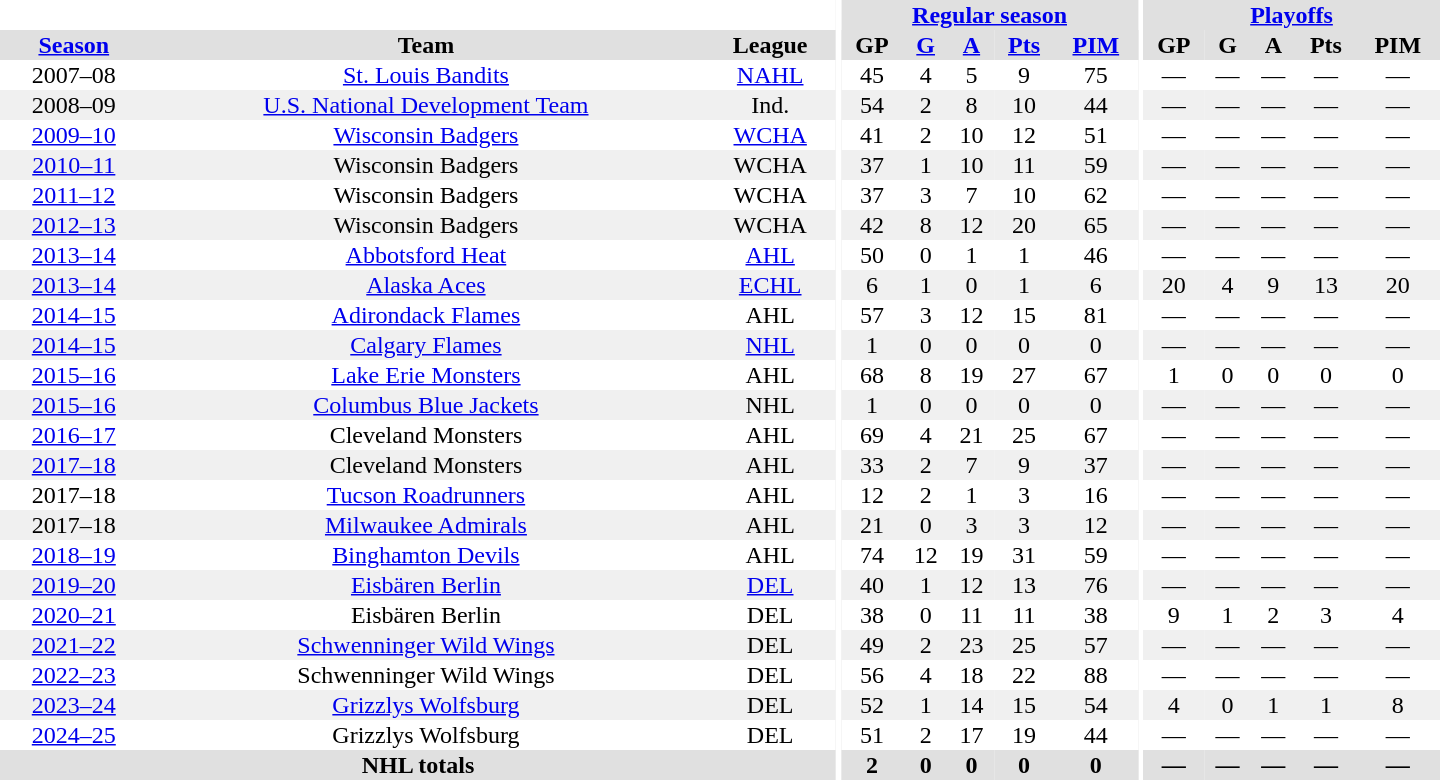<table border="0" cellpadding="1" cellspacing="0" style="text-align:center; width:60em">
<tr bgcolor="#e0e0e0">
<th colspan="3" bgcolor="#ffffff"></th>
<th rowspan="99" bgcolor="#ffffff"></th>
<th colspan="5"><a href='#'>Regular season</a></th>
<th rowspan="99" bgcolor="#ffffff"></th>
<th colspan="5"><a href='#'>Playoffs</a></th>
</tr>
<tr bgcolor="#e0e0e0">
<th><a href='#'>Season</a></th>
<th>Team</th>
<th>League</th>
<th>GP</th>
<th><a href='#'>G</a></th>
<th><a href='#'>A</a></th>
<th><a href='#'>Pts</a></th>
<th><a href='#'>PIM</a></th>
<th>GP</th>
<th>G</th>
<th>A</th>
<th>Pts</th>
<th>PIM</th>
</tr>
<tr>
<td>2007–08</td>
<td><a href='#'>St. Louis Bandits</a></td>
<td><a href='#'>NAHL</a></td>
<td>45</td>
<td>4</td>
<td>5</td>
<td>9</td>
<td>75</td>
<td>—</td>
<td>—</td>
<td>—</td>
<td>—</td>
<td>—</td>
</tr>
<tr bgcolor="#f0f0f0">
<td>2008–09</td>
<td><a href='#'>U.S. National Development Team</a></td>
<td>Ind.</td>
<td>54</td>
<td>2</td>
<td>8</td>
<td>10</td>
<td>44</td>
<td>—</td>
<td>—</td>
<td>—</td>
<td>—</td>
<td>—</td>
</tr>
<tr>
<td><a href='#'>2009–10</a></td>
<td><a href='#'>Wisconsin Badgers</a></td>
<td><a href='#'>WCHA</a></td>
<td>41</td>
<td>2</td>
<td>10</td>
<td>12</td>
<td>51</td>
<td>—</td>
<td>—</td>
<td>—</td>
<td>—</td>
<td>—</td>
</tr>
<tr bgcolor="#f0f0f0">
<td><a href='#'>2010–11</a></td>
<td>Wisconsin Badgers</td>
<td>WCHA</td>
<td>37</td>
<td>1</td>
<td>10</td>
<td>11</td>
<td>59</td>
<td>—</td>
<td>—</td>
<td>—</td>
<td>—</td>
<td>—</td>
</tr>
<tr>
<td><a href='#'>2011–12</a></td>
<td>Wisconsin Badgers</td>
<td>WCHA</td>
<td>37</td>
<td>3</td>
<td>7</td>
<td>10</td>
<td>62</td>
<td>—</td>
<td>—</td>
<td>—</td>
<td>—</td>
<td>—</td>
</tr>
<tr bgcolor="#f0f0f0">
<td><a href='#'>2012–13</a></td>
<td>Wisconsin Badgers</td>
<td>WCHA</td>
<td>42</td>
<td>8</td>
<td>12</td>
<td>20</td>
<td>65</td>
<td>—</td>
<td>—</td>
<td>—</td>
<td>—</td>
<td>—</td>
</tr>
<tr>
<td><a href='#'>2013–14</a></td>
<td><a href='#'>Abbotsford Heat</a></td>
<td><a href='#'>AHL</a></td>
<td>50</td>
<td>0</td>
<td>1</td>
<td>1</td>
<td>46</td>
<td>—</td>
<td>—</td>
<td>—</td>
<td>—</td>
<td>—</td>
</tr>
<tr bgcolor="#f0f0f0">
<td><a href='#'>2013–14</a></td>
<td><a href='#'>Alaska Aces</a></td>
<td><a href='#'>ECHL</a></td>
<td>6</td>
<td>1</td>
<td>0</td>
<td>1</td>
<td>6</td>
<td>20</td>
<td>4</td>
<td>9</td>
<td>13</td>
<td>20</td>
</tr>
<tr>
<td><a href='#'>2014–15</a></td>
<td><a href='#'>Adirondack Flames</a></td>
<td>AHL</td>
<td>57</td>
<td>3</td>
<td>12</td>
<td>15</td>
<td>81</td>
<td>—</td>
<td>—</td>
<td>—</td>
<td>—</td>
<td>—</td>
</tr>
<tr bgcolor="#f0f0f0">
<td><a href='#'>2014–15</a></td>
<td><a href='#'>Calgary Flames</a></td>
<td><a href='#'>NHL</a></td>
<td>1</td>
<td>0</td>
<td>0</td>
<td>0</td>
<td>0</td>
<td>—</td>
<td>—</td>
<td>—</td>
<td>—</td>
<td>—</td>
</tr>
<tr>
<td><a href='#'>2015–16</a></td>
<td><a href='#'>Lake Erie Monsters</a></td>
<td>AHL</td>
<td>68</td>
<td>8</td>
<td>19</td>
<td>27</td>
<td>67</td>
<td>1</td>
<td>0</td>
<td>0</td>
<td>0</td>
<td>0</td>
</tr>
<tr bgcolor="#f0f0f0">
<td><a href='#'>2015–16</a></td>
<td><a href='#'>Columbus Blue Jackets</a></td>
<td>NHL</td>
<td>1</td>
<td>0</td>
<td>0</td>
<td>0</td>
<td>0</td>
<td>—</td>
<td>—</td>
<td>—</td>
<td>—</td>
<td>—</td>
</tr>
<tr>
<td><a href='#'>2016–17</a></td>
<td>Cleveland Monsters</td>
<td>AHL</td>
<td>69</td>
<td>4</td>
<td>21</td>
<td>25</td>
<td>67</td>
<td>—</td>
<td>—</td>
<td>—</td>
<td>—</td>
<td>—</td>
</tr>
<tr bgcolor="#f0f0f0">
<td><a href='#'>2017–18</a></td>
<td>Cleveland Monsters</td>
<td>AHL</td>
<td>33</td>
<td>2</td>
<td>7</td>
<td>9</td>
<td>37</td>
<td>—</td>
<td>—</td>
<td>—</td>
<td>—</td>
<td>—</td>
</tr>
<tr>
<td>2017–18</td>
<td><a href='#'>Tucson Roadrunners</a></td>
<td>AHL</td>
<td>12</td>
<td>2</td>
<td>1</td>
<td>3</td>
<td>16</td>
<td>—</td>
<td>—</td>
<td>—</td>
<td>—</td>
<td>—</td>
</tr>
<tr bgcolor="#f0f0f0">
<td>2017–18</td>
<td><a href='#'>Milwaukee Admirals</a></td>
<td>AHL</td>
<td>21</td>
<td>0</td>
<td>3</td>
<td>3</td>
<td>12</td>
<td>—</td>
<td>—</td>
<td>—</td>
<td>—</td>
<td>—</td>
</tr>
<tr>
<td><a href='#'>2018–19</a></td>
<td><a href='#'>Binghamton Devils</a></td>
<td>AHL</td>
<td>74</td>
<td>12</td>
<td>19</td>
<td>31</td>
<td>59</td>
<td>—</td>
<td>—</td>
<td>—</td>
<td>—</td>
<td>—</td>
</tr>
<tr bgcolor="#f0f0f0">
<td><a href='#'>2019–20</a></td>
<td><a href='#'>Eisbären Berlin</a></td>
<td><a href='#'>DEL</a></td>
<td>40</td>
<td>1</td>
<td>12</td>
<td>13</td>
<td>76</td>
<td>—</td>
<td>—</td>
<td>—</td>
<td>—</td>
<td>—</td>
</tr>
<tr>
<td><a href='#'>2020–21</a></td>
<td>Eisbären Berlin</td>
<td>DEL</td>
<td>38</td>
<td>0</td>
<td>11</td>
<td>11</td>
<td>38</td>
<td>9</td>
<td>1</td>
<td>2</td>
<td>3</td>
<td>4</td>
</tr>
<tr bgcolor="#f0f0f0">
<td><a href='#'>2021–22</a></td>
<td><a href='#'>Schwenninger Wild Wings</a></td>
<td>DEL</td>
<td>49</td>
<td>2</td>
<td>23</td>
<td>25</td>
<td>57</td>
<td>—</td>
<td>—</td>
<td>—</td>
<td>—</td>
<td>—</td>
</tr>
<tr>
<td><a href='#'>2022–23</a></td>
<td>Schwenninger Wild Wings</td>
<td>DEL</td>
<td>56</td>
<td>4</td>
<td>18</td>
<td>22</td>
<td>88</td>
<td>—</td>
<td>—</td>
<td>—</td>
<td>—</td>
<td>—</td>
</tr>
<tr bgcolor="#f0f0f0">
<td><a href='#'>2023–24</a></td>
<td><a href='#'>Grizzlys Wolfsburg</a></td>
<td>DEL</td>
<td>52</td>
<td>1</td>
<td>14</td>
<td>15</td>
<td>54</td>
<td>4</td>
<td>0</td>
<td>1</td>
<td>1</td>
<td>8</td>
</tr>
<tr>
<td><a href='#'>2024–25</a></td>
<td>Grizzlys Wolfsburg</td>
<td>DEL</td>
<td>51</td>
<td>2</td>
<td>17</td>
<td>19</td>
<td>44</td>
<td>—</td>
<td>—</td>
<td>—</td>
<td>—</td>
<td>—</td>
</tr>
<tr bgcolor="#e0e0e0">
<th colspan="3">NHL totals</th>
<th>2</th>
<th>0</th>
<th>0</th>
<th>0</th>
<th>0</th>
<th>—</th>
<th>—</th>
<th>—</th>
<th>—</th>
<th>—</th>
</tr>
</table>
